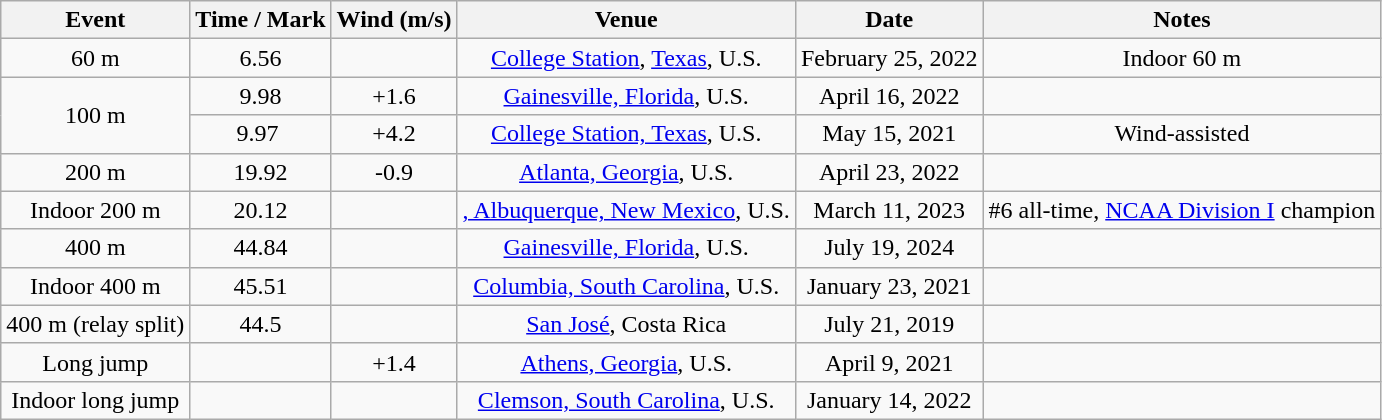<table class=wikitable style=text-align:center>
<tr>
<th>Event</th>
<th>Time / Mark</th>
<th>Wind (m/s)</th>
<th>Venue</th>
<th>Date</th>
<th>Notes</th>
</tr>
<tr>
<td>60 m</td>
<td>6.56</td>
<td></td>
<td><a href='#'>College Station</a>, <a href='#'>Texas</a>, U.S.</td>
<td>February 25, 2022</td>
<td>Indoor 60 m</td>
</tr>
<tr>
<td rowspan=2>100 m</td>
<td>9.98</td>
<td>+1.6</td>
<td><a href='#'>Gainesville, Florida</a>, U.S.</td>
<td>April 16, 2022</td>
<td></td>
</tr>
<tr>
<td>9.97 </td>
<td>+4.2</td>
<td><a href='#'>College Station, Texas</a>, U.S.</td>
<td>May 15, 2021</td>
<td>Wind-assisted</td>
</tr>
<tr>
<td>200 m</td>
<td>19.92</td>
<td>-0.9</td>
<td><a href='#'>Atlanta, Georgia</a>, U.S.</td>
<td>April 23, 2022</td>
<td></td>
</tr>
<tr>
<td>Indoor 200 m</td>
<td>20.12</td>
<td></td>
<td><a href='#'>, Albuquerque, New Mexico</a>, U.S.</td>
<td>March 11, 2023</td>
<td>#6 all-time, <a href='#'>NCAA Division I</a> champion</td>
</tr>
<tr>
<td>400 m</td>
<td>44.84</td>
<td></td>
<td><a href='#'>Gainesville, Florida</a>, U.S.</td>
<td>July 19, 2024</td>
<td></td>
</tr>
<tr>
<td>Indoor 400 m</td>
<td>45.51</td>
<td></td>
<td><a href='#'>Columbia, South Carolina</a>, U.S.</td>
<td>January 23, 2021</td>
<td></td>
</tr>
<tr>
<td>400 m (relay split)</td>
<td>44.5</td>
<td></td>
<td><a href='#'>San José</a>, Costa Rica</td>
<td>July 21, 2019</td>
<td></td>
</tr>
<tr>
<td>Long jump</td>
<td></td>
<td>+1.4</td>
<td><a href='#'>Athens, Georgia</a>, U.S.</td>
<td>April 9, 2021</td>
<td></td>
</tr>
<tr>
<td>Indoor long jump</td>
<td></td>
<td></td>
<td><a href='#'>Clemson, South Carolina</a>, U.S.</td>
<td>January 14, 2022</td>
<td></td>
</tr>
</table>
